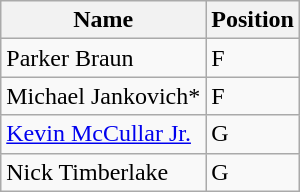<table class="wikitable">
<tr>
<th>Name</th>
<th>Position</th>
</tr>
<tr>
<td>Parker Braun</td>
<td>F</td>
</tr>
<tr>
<td>Michael Jankovich*</td>
<td>F</td>
</tr>
<tr>
<td><a href='#'>Kevin McCullar Jr.</a></td>
<td>G</td>
</tr>
<tr>
<td>Nick Timberlake</td>
<td>G</td>
</tr>
</table>
